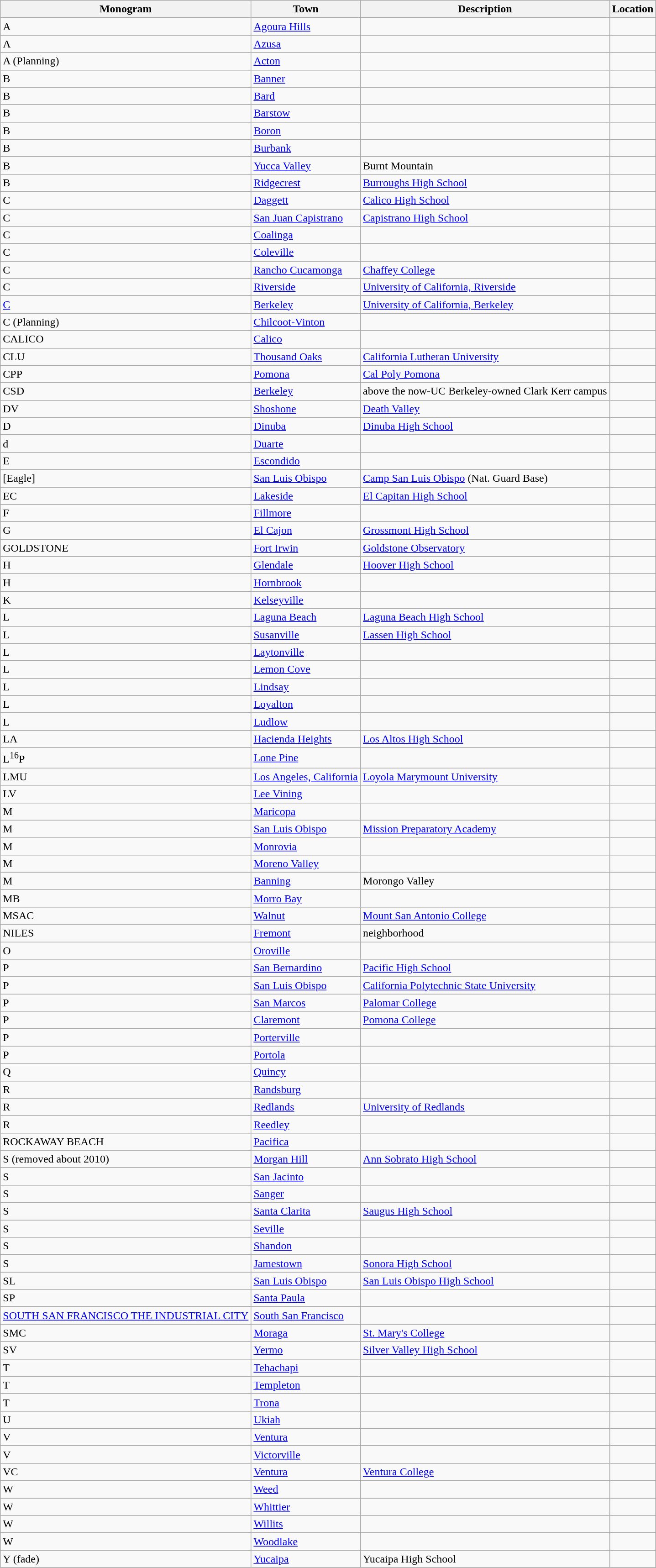<table class="wikitable sortable" style="border:1px solid #aaa; border-collapse:collapse">
<tr>
<th>Monogram</th>
<th>Town</th>
<th>Description</th>
<th>Location</th>
</tr>
<tr>
<td>A</td>
<td><a href='#'>Agoura Hills</a></td>
<td></td>
<td></td>
</tr>
<tr>
<td>A</td>
<td><a href='#'>Azusa</a></td>
<td></td>
<td></td>
</tr>
<tr>
<td>A (Planning)</td>
<td><a href='#'>Acton</a></td>
<td></td>
<td></td>
</tr>
<tr>
<td>B</td>
<td><a href='#'>Banner</a></td>
<td></td>
<td></td>
</tr>
<tr>
<td>B</td>
<td><a href='#'>Bard</a></td>
<td></td>
<td></td>
</tr>
<tr>
<td>B</td>
<td><a href='#'>Barstow</a></td>
<td></td>
<td></td>
</tr>
<tr>
<td>B</td>
<td><a href='#'>Boron</a></td>
<td></td>
<td></td>
</tr>
<tr>
<td>B</td>
<td><a href='#'>Burbank</a></td>
<td></td>
<td></td>
</tr>
<tr>
<td>B</td>
<td><a href='#'>Yucca Valley</a></td>
<td>Burnt Mountain</td>
<td></td>
</tr>
<tr>
<td>B</td>
<td><a href='#'>Ridgecrest</a></td>
<td><a href='#'>Burroughs High School</a></td>
<td></td>
</tr>
<tr>
<td>C</td>
<td><a href='#'>Daggett</a></td>
<td><a href='#'>Calico High School</a></td>
<td></td>
</tr>
<tr>
<td>C</td>
<td><a href='#'>San Juan Capistrano</a></td>
<td><a href='#'>Capistrano High School</a></td>
<td></td>
</tr>
<tr>
<td>C</td>
<td><a href='#'>Coalinga</a></td>
<td></td>
<td></td>
</tr>
<tr>
<td>C</td>
<td><a href='#'>Coleville</a></td>
<td></td>
<td></td>
</tr>
<tr>
<td>C</td>
<td><a href='#'>Rancho Cucamonga</a></td>
<td><a href='#'>Chaffey College</a></td>
<td></td>
</tr>
<tr>
<td>C</td>
<td><a href='#'>Riverside</a></td>
<td><a href='#'>University of California, Riverside</a></td>
<td></td>
</tr>
<tr>
<td><a href='#'>C</a></td>
<td><a href='#'>Berkeley</a></td>
<td><a href='#'>University of California, Berkeley</a></td>
<td></td>
</tr>
<tr>
<td>C (Planning)</td>
<td><a href='#'>Chilcoot-Vinton</a></td>
<td></td>
<td></td>
</tr>
<tr>
<td>CALICO</td>
<td><a href='#'>Calico</a></td>
<td></td>
<td></td>
</tr>
<tr>
<td>CLU</td>
<td><a href='#'>Thousand Oaks</a></td>
<td><a href='#'>California Lutheran University</a></td>
<td></td>
</tr>
<tr>
<td>CPP</td>
<td><a href='#'>Pomona</a></td>
<td><a href='#'>Cal Poly Pomona</a></td>
<td></td>
</tr>
<tr>
<td>CSD</td>
<td><a href='#'>Berkeley</a></td>
<td>above the now-UC Berkeley-owned Clark Kerr campus</td>
<td></td>
</tr>
<tr>
<td>DV</td>
<td><a href='#'>Shoshone</a></td>
<td><a href='#'>Death Valley</a></td>
<td></td>
</tr>
<tr>
<td>D</td>
<td><a href='#'>Dinuba</a></td>
<td><a href='#'>Dinuba High School</a></td>
<td></td>
</tr>
<tr>
<td>d</td>
<td><a href='#'>Duarte</a></td>
<td></td>
<td></td>
</tr>
<tr>
<td>E</td>
<td><a href='#'>Escondido</a></td>
<td></td>
<td></td>
</tr>
<tr>
<td>[Eagle]</td>
<td><a href='#'>San Luis Obispo</a></td>
<td><a href='#'>Camp San Luis Obispo</a> (Nat. Guard Base)</td>
<td></td>
</tr>
<tr>
<td>EC</td>
<td><a href='#'>Lakeside</a></td>
<td><a href='#'>El Capitan High School</a></td>
<td></td>
</tr>
<tr>
<td>F</td>
<td><a href='#'>Fillmore</a></td>
<td></td>
<td></td>
</tr>
<tr>
<td>G</td>
<td><a href='#'>El Cajon</a></td>
<td><a href='#'>Grossmont High School</a></td>
<td></td>
</tr>
<tr>
<td>GOLDSTONE</td>
<td><a href='#'>Fort Irwin</a></td>
<td><a href='#'>Goldstone Observatory</a></td>
<td></td>
</tr>
<tr>
<td>H</td>
<td><a href='#'>Glendale</a></td>
<td><a href='#'>Hoover High School</a></td>
<td></td>
</tr>
<tr>
<td>H</td>
<td><a href='#'>Hornbrook</a></td>
<td></td>
<td></td>
</tr>
<tr>
<td>K</td>
<td><a href='#'>Kelseyville</a></td>
<td></td>
<td></td>
</tr>
<tr>
<td>L</td>
<td><a href='#'>Laguna Beach</a></td>
<td><a href='#'>Laguna Beach High School</a></td>
<td></td>
</tr>
<tr>
<td>L</td>
<td><a href='#'>Susanville</a></td>
<td><a href='#'>Lassen High School</a></td>
<td></td>
</tr>
<tr>
<td>L</td>
<td><a href='#'>Laytonville</a></td>
<td></td>
<td></td>
</tr>
<tr>
<td>L</td>
<td><a href='#'>Lemon Cove</a></td>
<td></td>
<td></td>
</tr>
<tr>
<td>L</td>
<td><a href='#'>Lindsay</a></td>
<td></td>
<td></td>
</tr>
<tr>
<td>L</td>
<td><a href='#'>Loyalton</a></td>
<td></td>
<td></td>
</tr>
<tr>
<td>L</td>
<td><a href='#'>Ludlow</a></td>
<td></td>
<td></td>
</tr>
<tr>
<td>LA</td>
<td><a href='#'>Hacienda Heights</a></td>
<td><a href='#'>Los Altos High School</a></td>
<td></td>
</tr>
<tr>
<td>L<sup>16</sup>P</td>
<td><a href='#'>Lone Pine</a></td>
<td></td>
<td></td>
</tr>
<tr>
<td>LMU</td>
<td><a href='#'>Los Angeles, California</a></td>
<td><a href='#'>Loyola Marymount University</a></td>
<td></td>
</tr>
<tr>
<td>LV</td>
<td><a href='#'>Lee Vining</a></td>
<td></td>
<td></td>
</tr>
<tr>
<td>M</td>
<td><a href='#'>Maricopa</a></td>
<td></td>
<td></td>
</tr>
<tr>
<td>M</td>
<td><a href='#'>San Luis Obispo</a></td>
<td><a href='#'>Mission Preparatory Academy</a></td>
<td></td>
</tr>
<tr>
<td>M</td>
<td><a href='#'>Monrovia</a></td>
<td></td>
<td></td>
</tr>
<tr>
<td>M</td>
<td><a href='#'>Moreno Valley</a></td>
<td></td>
<td></td>
</tr>
<tr>
<td>M</td>
<td><a href='#'>Banning</a></td>
<td>Morongo Valley</td>
<td></td>
</tr>
<tr>
<td>MB</td>
<td><a href='#'>Morro Bay</a></td>
<td></td>
<td></td>
</tr>
<tr>
<td>MSAC</td>
<td><a href='#'>Walnut</a></td>
<td><a href='#'>Mount San Antonio College</a></td>
<td></td>
</tr>
<tr>
<td>NILES</td>
<td><a href='#'>Fremont</a></td>
<td>neighborhood</td>
<td></td>
</tr>
<tr>
<td>O</td>
<td><a href='#'>Oroville</a></td>
<td></td>
<td></td>
</tr>
<tr>
<td>P</td>
<td><a href='#'>San Bernardino</a></td>
<td><a href='#'>Pacific High School</a></td>
<td></td>
</tr>
<tr>
<td>P</td>
<td><a href='#'>San Luis Obispo</a></td>
<td><a href='#'>California Polytechnic State University</a></td>
<td></td>
</tr>
<tr>
<td>P</td>
<td><a href='#'>San Marcos</a></td>
<td><a href='#'>Palomar College</a></td>
<td></td>
</tr>
<tr>
<td>P</td>
<td><a href='#'>Claremont</a></td>
<td><a href='#'>Pomona College</a></td>
<td></td>
</tr>
<tr>
<td>P</td>
<td><a href='#'>Porterville</a></td>
<td></td>
<td></td>
</tr>
<tr>
<td>P</td>
<td><a href='#'>Portola</a></td>
<td></td>
<td></td>
</tr>
<tr>
<td>Q</td>
<td><a href='#'>Quincy</a></td>
<td></td>
<td></td>
</tr>
<tr>
<td>R</td>
<td><a href='#'>Randsburg</a></td>
<td></td>
<td></td>
</tr>
<tr>
<td>R</td>
<td><a href='#'>Redlands</a></td>
<td><a href='#'>University of Redlands</a></td>
<td></td>
</tr>
<tr>
<td>R</td>
<td><a href='#'>Reedley</a></td>
<td></td>
<td></td>
</tr>
<tr>
<td>ROCKAWAY BEACH</td>
<td><a href='#'>Pacifica</a></td>
<td></td>
<td></td>
</tr>
<tr>
<td>S (removed about 2010)</td>
<td><a href='#'>Morgan Hill</a></td>
<td><a href='#'>Ann Sobrato High School</a></td>
<td></td>
</tr>
<tr>
<td>S</td>
<td><a href='#'>San Jacinto</a></td>
<td></td>
<td></td>
</tr>
<tr>
<td>S</td>
<td><a href='#'>Sanger</a></td>
<td></td>
<td></td>
</tr>
<tr>
<td>S</td>
<td><a href='#'>Santa Clarita</a></td>
<td><a href='#'>Saugus High School</a></td>
<td></td>
</tr>
<tr>
<td>S</td>
<td><a href='#'>Seville</a></td>
<td></td>
<td></td>
</tr>
<tr>
<td>S</td>
<td><a href='#'>Shandon</a></td>
<td></td>
<td></td>
</tr>
<tr>
<td>S</td>
<td><a href='#'>Jamestown</a></td>
<td><a href='#'>Sonora High School</a></td>
<td></td>
</tr>
<tr>
<td>SL</td>
<td><a href='#'>San Luis Obispo</a></td>
<td><a href='#'>San Luis Obispo High School</a></td>
<td></td>
</tr>
<tr>
<td>SP</td>
<td><a href='#'>Santa Paula</a></td>
<td></td>
<td></td>
</tr>
<tr>
<td><a href='#'>SOUTH SAN FRANCISCO THE INDUSTRIAL CITY</a></td>
<td><a href='#'>South San Francisco</a></td>
<td></td>
<td></td>
</tr>
<tr>
<td>SMC</td>
<td><a href='#'>Moraga</a></td>
<td><a href='#'>St. Mary's College</a></td>
<td></td>
</tr>
<tr>
<td>SV</td>
<td><a href='#'>Yermo</a></td>
<td><a href='#'>Silver Valley High School</a></td>
<td></td>
</tr>
<tr>
<td>T</td>
<td><a href='#'>Tehachapi</a></td>
<td></td>
<td></td>
</tr>
<tr>
<td>T</td>
<td><a href='#'>Templeton</a></td>
<td></td>
<td></td>
</tr>
<tr>
<td>T</td>
<td><a href='#'>Trona</a></td>
<td></td>
<td></td>
</tr>
<tr>
<td>U</td>
<td><a href='#'>Ukiah</a></td>
<td></td>
<td></td>
</tr>
<tr>
<td>V</td>
<td><a href='#'>Ventura</a></td>
<td></td>
<td></td>
</tr>
<tr>
<td>V</td>
<td><a href='#'>Victorville</a></td>
<td></td>
<td></td>
</tr>
<tr>
<td>VC</td>
<td><a href='#'>Ventura</a></td>
<td><a href='#'>Ventura College</a></td>
<td></td>
</tr>
<tr>
<td>W</td>
<td><a href='#'>Weed</a></td>
<td></td>
<td></td>
</tr>
<tr>
<td>W</td>
<td><a href='#'>Whittier</a></td>
<td></td>
<td></td>
</tr>
<tr>
<td>W</td>
<td><a href='#'>Willits</a></td>
<td></td>
<td></td>
</tr>
<tr>
<td>W</td>
<td><a href='#'>Woodlake</a></td>
<td></td>
<td></td>
</tr>
<tr>
<td>Y (fade)</td>
<td><a href='#'>Yucaipa</a></td>
<td>Yucaipa High School</td>
<td></td>
</tr>
</table>
